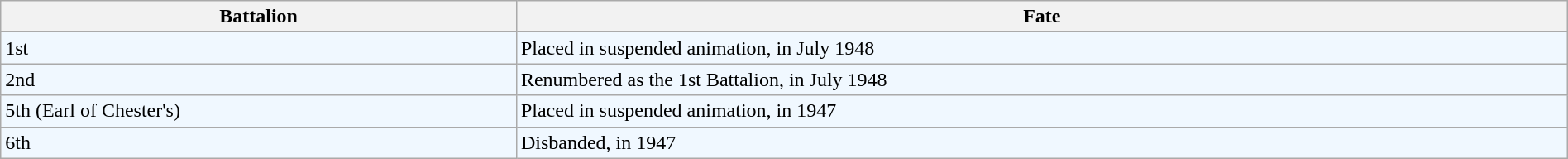<table class="wikitable" style="width:100%;">
<tr>
<th>Battalion</th>
<th>Fate</th>
</tr>
<tr style="background:#f0f8ff;">
<td>1st</td>
<td>Placed in suspended animation, in July 1948</td>
</tr>
<tr style="background:#f0f8ff;">
<td>2nd</td>
<td>Renumbered as the 1st Battalion, in July 1948</td>
</tr>
<tr style="background:#f0f8ff;">
<td>5th (Earl of Chester's)</td>
<td>Placed in suspended animation, in 1947</td>
</tr>
<tr style="background:#f0f8ff;">
<td>6th</td>
<td>Disbanded, in 1947</td>
</tr>
</table>
